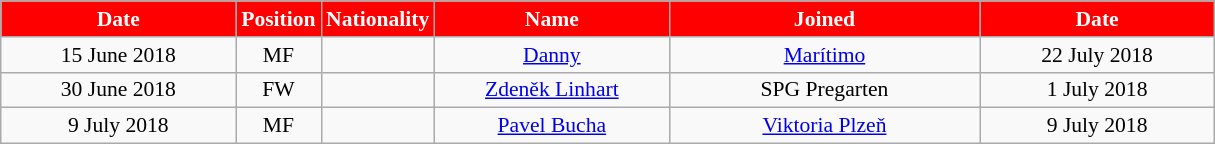<table class="wikitable"  style="text-align:center; font-size:90%; ">
<tr>
<th style="background:#ff0000; color:white; width:150px;">Date</th>
<th style="background:#ff0000; color:white; width:50px;">Position</th>
<th style="background:#ff0000; color:white; width:50px;">Nationality</th>
<th style="background:#ff0000; color:white; width:150px;">Name</th>
<th style="background:#ff0000; color:white; width:200px;">Joined</th>
<th style="background:#ff0000; color:white; width:150px;">Date</th>
</tr>
<tr>
<td>15 June 2018</td>
<td>MF</td>
<td></td>
<td><a href='#'>Danny</a></td>
<td><a href='#'>Marítimo</a></td>
<td>22 July 2018</td>
</tr>
<tr>
<td>30 June 2018</td>
<td>FW</td>
<td></td>
<td><a href='#'>Zdeněk Linhart</a></td>
<td>SPG Pregarten</td>
<td>1 July 2018</td>
</tr>
<tr>
<td>9 July 2018</td>
<td>MF</td>
<td></td>
<td><a href='#'>Pavel Bucha</a></td>
<td><a href='#'>Viktoria Plzeň</a></td>
<td>9 July 2018</td>
</tr>
</table>
